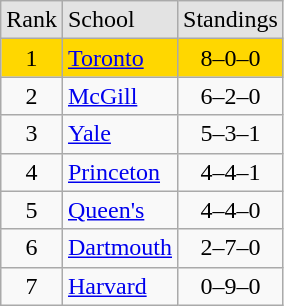<table class="wikitable">
<tr>
<td style="background: #e3e3e3;">Rank</td>
<td style="background: #e3e3e3;">School</td>
<td style="background: #e3e3e3;">Standings</td>
</tr>
<tr bgcolor=gold>
<td align=center>1</td>
<td><a href='#'>Toronto</a></td>
<td align=center>8–0–0</td>
</tr>
<tr>
<td align=center>2</td>
<td><a href='#'>McGill</a></td>
<td align=center>6–2–0</td>
</tr>
<tr>
<td align=center>3</td>
<td><a href='#'>Yale</a></td>
<td align=center>5–3–1</td>
</tr>
<tr>
<td align=center>4</td>
<td><a href='#'>Princeton</a></td>
<td align=center>4–4–1</td>
</tr>
<tr>
<td align=center>5</td>
<td><a href='#'>Queen's</a></td>
<td align=center>4–4–0</td>
</tr>
<tr>
<td align=center>6</td>
<td><a href='#'>Dartmouth</a></td>
<td align=center>2–7–0</td>
</tr>
<tr>
<td align=center>7</td>
<td><a href='#'>Harvard</a></td>
<td align=center>0–9–0</td>
</tr>
</table>
